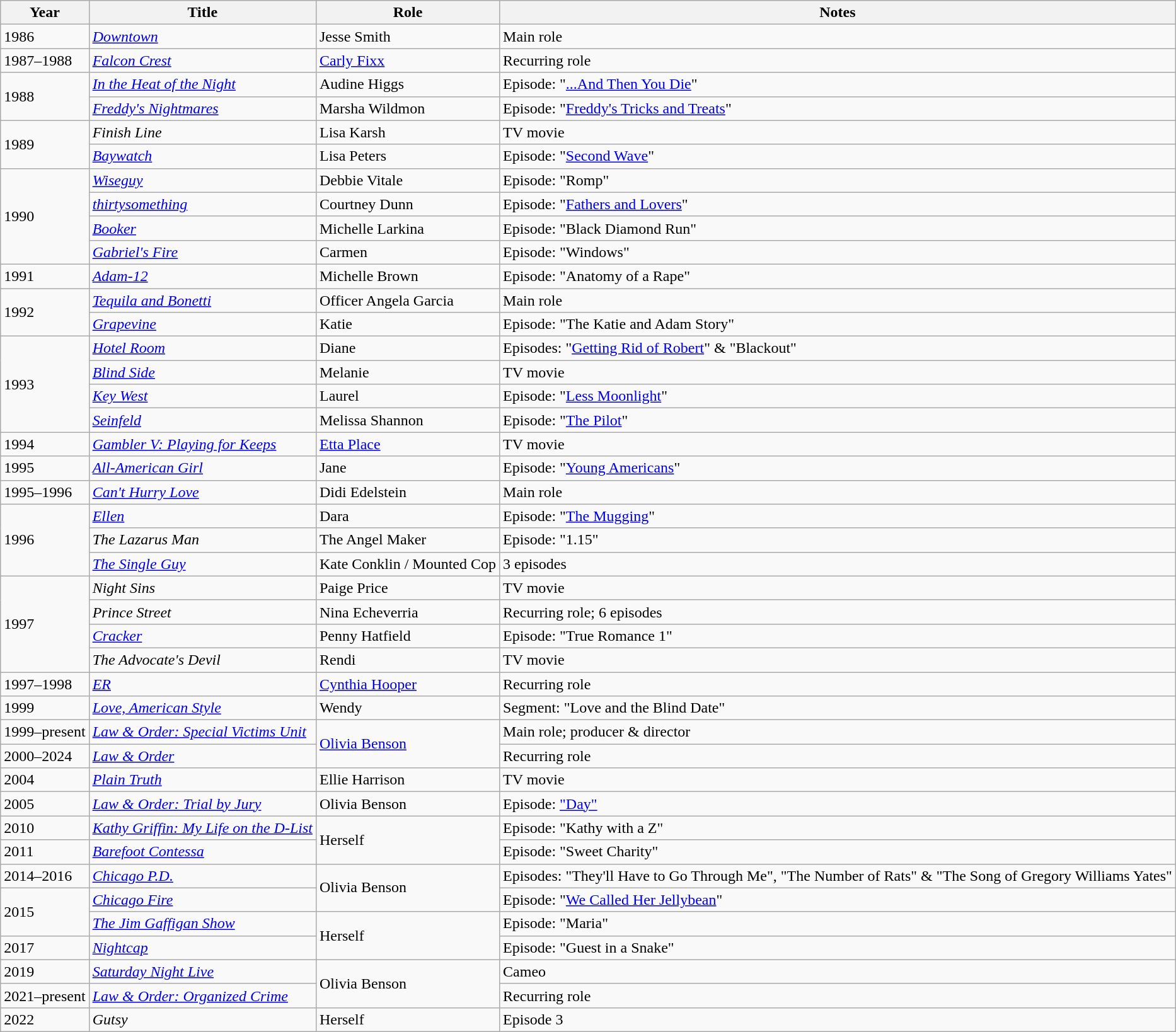<table class="wikitable sortable">
<tr>
<th>Year</th>
<th>Title</th>
<th>Role</th>
<th class="unsortable">Notes</th>
</tr>
<tr>
<td>1986</td>
<td><em><a href='#'>Downtown</a></em></td>
<td>Jesse Smith</td>
<td>Main role</td>
</tr>
<tr>
<td>1987–1988</td>
<td><em><a href='#'>Falcon Crest</a></em></td>
<td><a href='#'>Carly Fixx</a></td>
<td>Recurring role</td>
</tr>
<tr>
<td rowspan=2>1988</td>
<td><em><a href='#'>In the Heat of the Night</a></em></td>
<td>Audine Higgs</td>
<td>Episode: "<a href='#'>...And Then You Die</a>"</td>
</tr>
<tr>
<td><em><a href='#'>Freddy's Nightmares</a></em></td>
<td>Marsha Wildmon</td>
<td>Episode: "<a href='#'>Freddy's Tricks and Treats</a>"</td>
</tr>
<tr>
<td rowspan=2>1989</td>
<td><em>Finish Line</em></td>
<td>Lisa Karsh</td>
<td>TV movie</td>
</tr>
<tr>
<td><em><a href='#'>Baywatch</a></em></td>
<td>Lisa Peters</td>
<td>Episode: "<a href='#'>Second Wave</a>"</td>
</tr>
<tr>
<td rowspan=4>1990</td>
<td><em><a href='#'>Wiseguy</a></em></td>
<td>Debbie Vitale</td>
<td>Episode: "Romp"</td>
</tr>
<tr>
<td><em><a href='#'>thirtysomething</a></em></td>
<td>Courtney Dunn</td>
<td>Episode: "<a href='#'>Fathers and Lovers</a>"</td>
</tr>
<tr>
<td><em><a href='#'>Booker</a></em></td>
<td>Michelle Larkina</td>
<td>Episode: "Black Diamond Run"</td>
</tr>
<tr>
<td><em><a href='#'>Gabriel's Fire</a></em></td>
<td>Carmen</td>
<td>Episode: "Windows"</td>
</tr>
<tr>
<td>1991</td>
<td><em><a href='#'>Adam-12</a></em></td>
<td>Michelle Brown</td>
<td>Episode: "Anatomy of a Rape"</td>
</tr>
<tr>
<td rowspan=2>1992</td>
<td><em><a href='#'>Tequila and Bonetti</a></em></td>
<td>Officer Angela Garcia</td>
<td>Main role</td>
</tr>
<tr>
<td><em><a href='#'>Grapevine</a></em></td>
<td>Katie</td>
<td>Episode: "The Katie and Adam Story"</td>
</tr>
<tr>
<td rowspan=4>1993</td>
<td><em><a href='#'>Hotel Room</a></em></td>
<td>Diane</td>
<td>Episodes: "<a href='#'>Getting Rid of Robert</a>" & "Blackout"</td>
</tr>
<tr>
<td><em><a href='#'>Blind Side</a></em></td>
<td>Melanie</td>
<td>TV movie</td>
</tr>
<tr>
<td><em><a href='#'>Key West</a></em></td>
<td>Laurel</td>
<td>Episode: "<a href='#'>Less Moonlight</a>"</td>
</tr>
<tr>
<td><em><a href='#'>Seinfeld</a></em></td>
<td>Melissa Shannon</td>
<td>Episode: "<a href='#'>The Pilot</a>"</td>
</tr>
<tr>
<td>1994</td>
<td><em><a href='#'>Gambler V: Playing for Keeps</a></em></td>
<td><a href='#'>Etta Place</a></td>
<td>TV movie</td>
</tr>
<tr>
<td>1995</td>
<td><em><a href='#'>All-American Girl</a></em></td>
<td>Jane</td>
<td>Episode: "<a href='#'>Young Americans</a>"</td>
</tr>
<tr>
<td>1995–1996</td>
<td><em><a href='#'>Can't Hurry Love</a></em></td>
<td>Didi Edelstein</td>
<td>Main role</td>
</tr>
<tr>
<td rowspan=3>1996</td>
<td><em><a href='#'>Ellen</a></em></td>
<td>Dara</td>
<td>Episode: "<a href='#'>The Mugging</a>"</td>
</tr>
<tr>
<td><em>The Lazarus Man</em></td>
<td>The Angel Maker</td>
<td>Episode: "1.15"</td>
</tr>
<tr>
<td><em><a href='#'>The Single Guy</a></em></td>
<td>Kate Conklin / Mounted Cop</td>
<td>3 episodes</td>
</tr>
<tr>
<td rowspan=4>1997</td>
<td><em>Night Sins</em></td>
<td>Paige Price</td>
<td>TV movie</td>
</tr>
<tr>
<td><em>Prince Street</em></td>
<td>Nina Echeverria</td>
<td>Recurring role; 6 episodes</td>
</tr>
<tr>
<td><em><a href='#'>Cracker</a></em></td>
<td>Penny Hatfield</td>
<td>Episode: "True Romance 1"</td>
</tr>
<tr>
<td><em>The Advocate's Devil</em></td>
<td>Rendi</td>
<td>TV movie</td>
</tr>
<tr>
<td>1997–1998</td>
<td><em><a href='#'>ER</a></em></td>
<td><a href='#'>Cynthia Hooper</a></td>
<td>Recurring role</td>
</tr>
<tr>
<td>1999</td>
<td><em><a href='#'>Love, American Style</a></em></td>
<td>Wendy</td>
<td>Segment: "Love and the Blind Date"</td>
</tr>
<tr>
<td>1999–present</td>
<td><em><a href='#'>Law & Order: Special Victims Unit</a></em></td>
<td rowspan=2><a href='#'>Olivia Benson</a></td>
<td>Main role; producer & director</td>
</tr>
<tr>
<td>2000–2024</td>
<td><em><a href='#'>Law & Order</a></em></td>
<td>Recurring role</td>
</tr>
<tr>
<td>2004</td>
<td><em><a href='#'>Plain Truth</a></em></td>
<td>Ellie Harrison</td>
<td>TV movie</td>
</tr>
<tr>
<td>2005</td>
<td><em><a href='#'>Law & Order: Trial by Jury</a></em></td>
<td>Olivia Benson</td>
<td>Episode: <a href='#'>"Day"</a></td>
</tr>
<tr>
<td>2010</td>
<td><em><a href='#'>Kathy Griffin: My Life on the D-List</a></em></td>
<td rowspan=2>Herself</td>
<td>Episode: "Kathy with a Z"</td>
</tr>
<tr>
<td>2011</td>
<td><em><a href='#'>Barefoot Contessa</a></em></td>
<td>Episode: "Sweet Charity"</td>
</tr>
<tr>
<td>2014–2016</td>
<td><em><a href='#'>Chicago P.D.</a></em></td>
<td rowspan=2>Olivia Benson</td>
<td>Episodes: "They'll Have to Go Through Me", "The Number of Rats" & "The Song of Gregory Williams Yates" </td>
</tr>
<tr>
<td rowspan=2>2015</td>
<td><em><a href='#'>Chicago Fire</a></em></td>
<td>Episode: "<a href='#'>We Called Her Jellybean</a>"</td>
</tr>
<tr>
<td><em><a href='#'>The Jim Gaffigan Show</a></em></td>
<td rowspan=2>Herself</td>
<td>Episode: "Maria"</td>
</tr>
<tr>
<td>2017</td>
<td><em><a href='#'>Nightcap</a></em></td>
<td>Episode: "Guest in a Snake"</td>
</tr>
<tr>
<td>2019</td>
<td><em><a href='#'>Saturday Night Live</a></em></td>
<td rowspan=2>Olivia Benson</td>
<td>Cameo</td>
</tr>
<tr>
<td>2021–present</td>
<td><em><a href='#'>Law & Order: Organized Crime</a></em></td>
<td>Recurring role</td>
</tr>
<tr>
<td>2022</td>
<td><em>Gutsy</em></td>
<td>Herself</td>
<td>Episode 3</td>
</tr>
</table>
